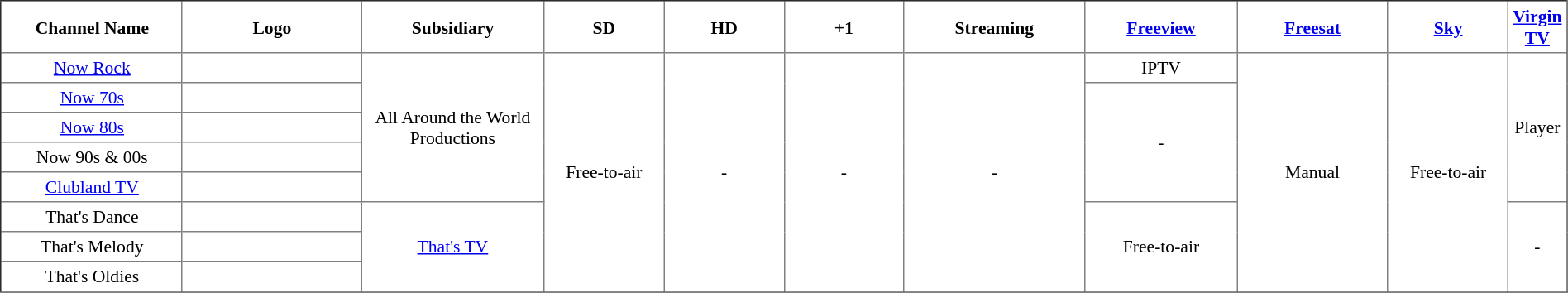<table class="toccolours sortable" border="2" cellpadding="3" style="border-collapse:collapse; font-size:90%; text-align:center; width:100%;">
<tr>
<th style="width:12%;">Channel Name</th>
<th style="width:12%;">Logo</th>
<th style="width:12%;">Subsidiary</th>
<th style="width:8%;">SD</th>
<th style="width:8%;">HD</th>
<th style="width:8%;">+1</th>
<th style="width:12%;">Streaming</th>
<th style="width:10%;"><a href='#'>Freeview</a></th>
<th style="width:10%;"><a href='#'>Freesat</a></th>
<th style="width:10%;"><a href='#'>Sky</a></th>
<th style="width:10%;"><a href='#'>Virgin TV</a></th>
</tr>
<tr>
<td><a href='#'>Now Rock</a></td>
<td></td>
<td rowspan="5">All Around the World Productions</td>
<td rowspan="8">Free-to-air</td>
<td rowspan="8">-</td>
<td rowspan="8">-</td>
<td rowspan="8">-</td>
<td>IPTV</td>
<td rowspan="8">Manual</td>
<td rowspan="8">Free-to-air</td>
<td rowspan="5">Player</td>
</tr>
<tr>
<td><a href='#'>Now 70s</a></td>
<td></td>
<td rowspan="4">-</td>
</tr>
<tr>
<td><a href='#'>Now 80s</a></td>
<td></td>
</tr>
<tr>
<td>Now 90s & 00s</td>
<td></td>
</tr>
<tr>
<td><a href='#'>Clubland TV</a></td>
<td></td>
</tr>
<tr>
<td>That's Dance</td>
<td></td>
<td rowspan="3"><a href='#'>That's TV</a></td>
<td rowspan="3">Free-to-air</td>
<td rowspan="3">-</td>
</tr>
<tr>
<td>That's Melody</td>
<td></td>
</tr>
<tr>
<td>That's Oldies</td>
<td></td>
</tr>
</table>
